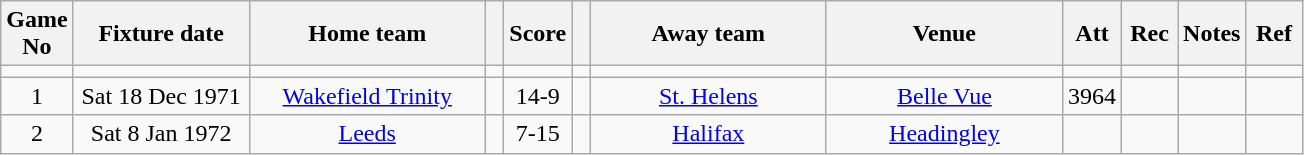<table class="wikitable" style="text-align:center;">
<tr>
<th width=10 abbr="No">Game No</th>
<th width=110 abbr="Date">Fixture date</th>
<th width=150 abbr="Home team">Home team</th>
<th width=5 abbr="space"></th>
<th width=20 abbr="Score">Score</th>
<th width=5 abbr="space"></th>
<th width=150 abbr="Away team">Away team</th>
<th width=150 abbr="Venue">Venue</th>
<th width=30 abbr="Att">Att</th>
<th width=30 abbr="Rec">Rec</th>
<th width=20 abbr="Notes">Notes</th>
<th width=30 abbr="Ref">Ref</th>
</tr>
<tr>
<td></td>
<td></td>
<td></td>
<td></td>
<td></td>
<td></td>
<td></td>
<td></td>
<td></td>
<td></td>
<td></td>
</tr>
<tr>
<td>1</td>
<td>Sat 18 Dec 1971</td>
<td><a href='#'>Wakefield Trinity</a></td>
<td></td>
<td>14-9</td>
<td></td>
<td><a href='#'>St. Helens</a></td>
<td><a href='#'>Belle Vue</a></td>
<td>3964</td>
<td></td>
<td></td>
<td></td>
</tr>
<tr>
<td>2</td>
<td>Sat 8 Jan 1972</td>
<td><a href='#'>Leeds</a></td>
<td></td>
<td>7-15</td>
<td></td>
<td><a href='#'>Halifax</a></td>
<td><a href='#'>Headingley</a></td>
<td></td>
<td></td>
<td></td>
<td></td>
</tr>
</table>
